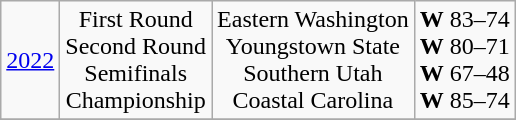<table class=wikitable style="text-align:center">
<tr>
<td><a href='#'>2022</a></td>
<td>First Round<br>Second Round<br>Semifinals<br>Championship</td>
<td>Eastern Washington<br>Youngstown State<br>Southern Utah<br>Coastal Carolina</td>
<td><strong>W</strong> 83–74<br><strong>W</strong> 80–71<br><strong>W</strong> 67–48<br><strong>W</strong> 85–74</td>
</tr>
<tr }>
</tr>
</table>
